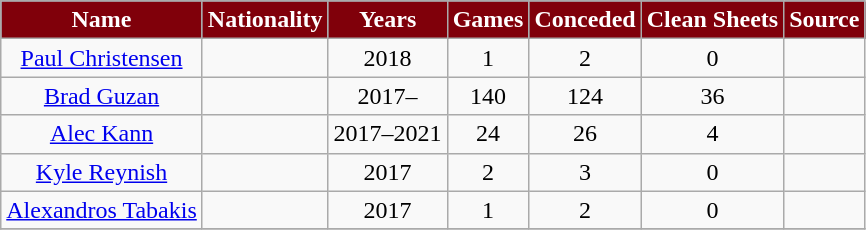<table class="wikitable sortable" style="text-align:center">
<tr bgcolor="skyblue">
<th style="background-color:#80000A; color:#FFFFFF;" scope=col>Name</th>
<th style="background-color:#80000A; color:#FFFFFF;" scope=col>Nationality</th>
<th style="background-color:#80000A; color:#FFFFFF;" scope=col>Years</th>
<th style="background-color:#80000A; color:#FFFFFF;" scope=col>Games</th>
<th style="background-color:#80000A; color:#FFFFFF;" scope=col>Conceded</th>
<th style="background-color:#80000A; color:#FFFFFF;" scope=col>Clean Sheets</th>
<th style="background-color:#80000A; color:#FFFFFF;" scope=col>Source</th>
</tr>
<tr>
<td align="center"><a href='#'>Paul Christensen</a></td>
<td align="left"></td>
<td>2018</td>
<td>1</td>
<td>2</td>
<td>0</td>
<td></td>
</tr>
<tr>
<td align="center"><a href='#'>Brad Guzan</a></td>
<td align="left"></td>
<td>2017–</td>
<td>140</td>
<td>124</td>
<td>36</td>
<td></td>
</tr>
<tr>
<td align="center"><a href='#'>Alec Kann</a></td>
<td align="left"></td>
<td>2017–2021</td>
<td>24</td>
<td>26</td>
<td>4</td>
<td></td>
</tr>
<tr>
<td align="center"><a href='#'>Kyle Reynish</a></td>
<td align="left"></td>
<td>2017</td>
<td>2</td>
<td>3</td>
<td>0</td>
<td></td>
</tr>
<tr>
<td align="center"><a href='#'>Alexandros Tabakis</a></td>
<td align="left"></td>
<td>2017</td>
<td>1</td>
<td>2</td>
<td>0</td>
<td></td>
</tr>
<tr>
</tr>
</table>
